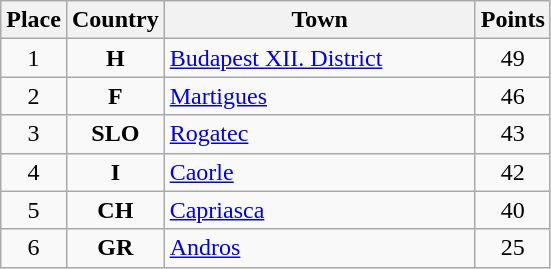<table class="wikitable" style="text-align;">
<tr>
<th width="25">Place</th>
<th width="25">Country</th>
<th width="200">Town</th>
<th width="25">Points</th>
</tr>
<tr>
<td align="center">1</td>
<td align="center"><strong>H</strong></td>
<td align="left"><a href='#'>Budapest XII. District</a></td>
<td align="center">49</td>
</tr>
<tr>
<td align="center">2</td>
<td align="center"><strong>F</strong></td>
<td align="left"><a href='#'>Martigues</a></td>
<td align="center">46</td>
</tr>
<tr>
<td align="center">3</td>
<td align="center"><strong>SLO</strong></td>
<td align="left"><a href='#'>Rogatec</a></td>
<td align="center">43</td>
</tr>
<tr>
<td align="center">4</td>
<td align="center"><strong>I</strong></td>
<td align="left"><a href='#'>Caorle</a></td>
<td align="center">42</td>
</tr>
<tr>
<td align="center">5</td>
<td align="center"><strong>CH</strong></td>
<td align="left"><a href='#'>Capriasca</a></td>
<td align="center">40</td>
</tr>
<tr>
<td align="center">6</td>
<td align="center"><strong>GR</strong></td>
<td align="left"><a href='#'>Andros</a></td>
<td align="center">25</td>
</tr>
</table>
